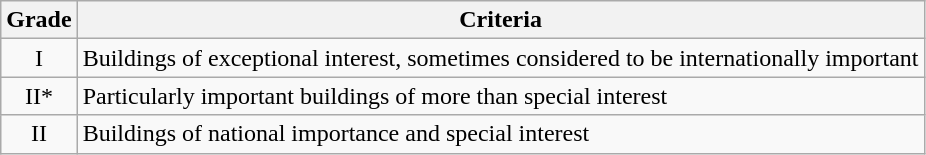<table class="wikitable">
<tr>
<th>Grade</th>
<th>Criteria</th>
</tr>
<tr>
<td align="center" >I</td>
<td>Buildings of exceptional interest, sometimes considered to be internationally important</td>
</tr>
<tr>
<td align="center" >II*</td>
<td>Particularly important buildings of more than special interest</td>
</tr>
<tr>
<td align="center" >II</td>
<td>Buildings of national importance and special interest</td>
</tr>
</table>
